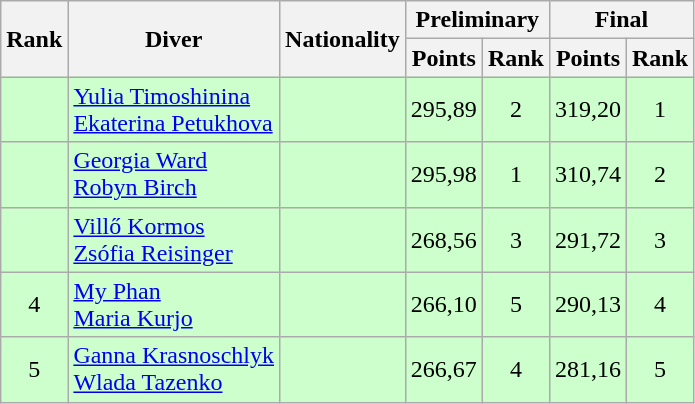<table class="wikitable" style="text-align:center">
<tr>
<th rowspan="2">Rank</th>
<th rowspan="2">Diver</th>
<th rowspan="2">Nationality</th>
<th colspan="2">Preliminary</th>
<th colspan="2">Final</th>
</tr>
<tr>
<th>Points</th>
<th>Rank</th>
<th>Points</th>
<th>Rank</th>
</tr>
<tr bgcolor=ccffcc>
<td></td>
<td style="text-align:left;"><a href='#'>Yulia Timoshinina</a><br><a href='#'>Ekaterina Petukhova</a></td>
<td style="text-align:left;"></td>
<td>295,89</td>
<td>2</td>
<td>319,20</td>
<td>1</td>
</tr>
<tr bgcolor=ccffcc>
<td></td>
<td style="text-align:left;"><a href='#'>Georgia Ward</a><br><a href='#'>Robyn Birch</a></td>
<td style="text-align:left;"></td>
<td>295,98</td>
<td>1</td>
<td>310,74</td>
<td>2</td>
</tr>
<tr bgcolor=ccffcc>
<td></td>
<td style="text-align:left;"><a href='#'>Villő Kormos</a><br><a href='#'>Zsófia Reisinger</a></td>
<td style="text-align:left;"></td>
<td>268,56</td>
<td>3</td>
<td>291,72</td>
<td>3</td>
</tr>
<tr bgcolor=ccffcc>
<td>4</td>
<td style="text-align:left;"><a href='#'>My Phan</a><br><a href='#'>Maria Kurjo</a></td>
<td style="text-align:left;"></td>
<td>266,10</td>
<td>5</td>
<td>290,13</td>
<td>4</td>
</tr>
<tr bgcolor=ccffcc>
<td>5</td>
<td style="text-align:left;"><a href='#'>Ganna Krasnoschlyk</a><br><a href='#'>Wlada Tazenko</a></td>
<td style="text-align:left;"></td>
<td>266,67</td>
<td>4</td>
<td>281,16</td>
<td>5</td>
</tr>
</table>
